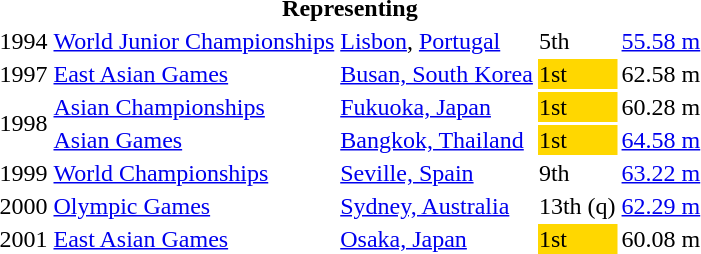<table>
<tr>
<th colspan="5">Representing </th>
</tr>
<tr>
<td>1994</td>
<td><a href='#'>World Junior Championships</a></td>
<td><a href='#'>Lisbon</a>, <a href='#'>Portugal</a></td>
<td>5th</td>
<td><a href='#'>55.58 m</a></td>
</tr>
<tr>
<td>1997</td>
<td><a href='#'>East Asian Games</a></td>
<td><a href='#'>Busan, South Korea</a></td>
<td bgcolor="gold">1st</td>
<td>62.58 m</td>
</tr>
<tr>
<td rowspan=2>1998</td>
<td><a href='#'>Asian Championships</a></td>
<td><a href='#'>Fukuoka, Japan</a></td>
<td bgcolor="gold">1st</td>
<td>60.28 m</td>
</tr>
<tr>
<td><a href='#'>Asian Games</a></td>
<td><a href='#'>Bangkok, Thailand</a></td>
<td bgcolor="gold">1st</td>
<td><a href='#'>64.58 m</a></td>
</tr>
<tr>
<td>1999</td>
<td><a href='#'>World Championships</a></td>
<td><a href='#'>Seville, Spain</a></td>
<td>9th</td>
<td><a href='#'>63.22 m</a></td>
</tr>
<tr>
<td>2000</td>
<td><a href='#'>Olympic Games</a></td>
<td><a href='#'>Sydney, Australia</a></td>
<td>13th (q)</td>
<td><a href='#'>62.29 m</a></td>
</tr>
<tr>
<td>2001</td>
<td><a href='#'>East Asian Games</a></td>
<td><a href='#'>Osaka, Japan</a></td>
<td bgcolor="gold">1st</td>
<td>60.08 m</td>
</tr>
</table>
